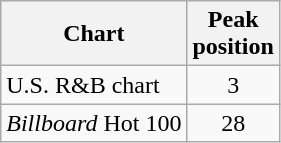<table class="wikitable sortable">
<tr>
<th align="left">Chart</th>
<th align="center">Peak<br>position</th>
</tr>
<tr>
<td align="left">U.S. R&B chart</td>
<td align="center">3</td>
</tr>
<tr>
<td align="left"><em>Billboard</em> Hot 100</td>
<td align="center">28</td>
</tr>
</table>
